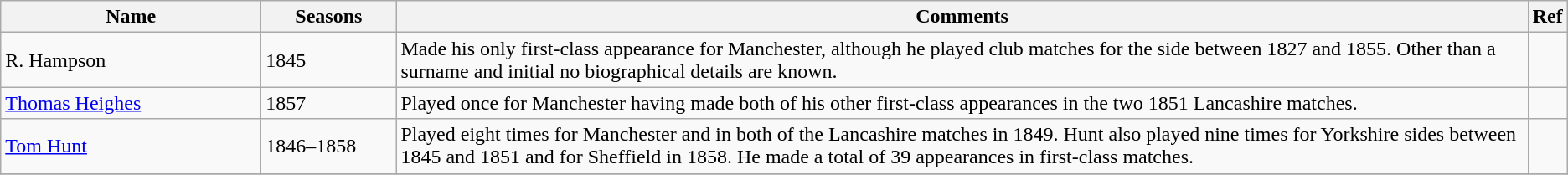<table class="wikitable">
<tr>
<th style="width:200px">Name</th>
<th style="width: 100px">Seasons</th>
<th>Comments</th>
<th>Ref</th>
</tr>
<tr>
<td>R. Hampson</td>
<td>1845</td>
<td>Made his only first-class appearance for Manchester, although he played club matches for the side between 1827 and 1855. Other than a surname and initial no biographical details are known.</td>
<td></td>
</tr>
<tr>
<td><a href='#'>Thomas Heighes</a></td>
<td>1857</td>
<td>Played once for Manchester having made both of his other first-class appearances in the two 1851 Lancashire matches.</td>
<td></td>
</tr>
<tr>
<td><a href='#'>Tom Hunt</a></td>
<td>1846–1858</td>
<td>Played eight times for Manchester and in both of the Lancashire matches in 1849. Hunt also played nine times for Yorkshire sides between 1845 and 1851 and for Sheffield in 1858. He made a total of 39 appearances in first-class matches.</td>
<td></td>
</tr>
<tr>
</tr>
</table>
